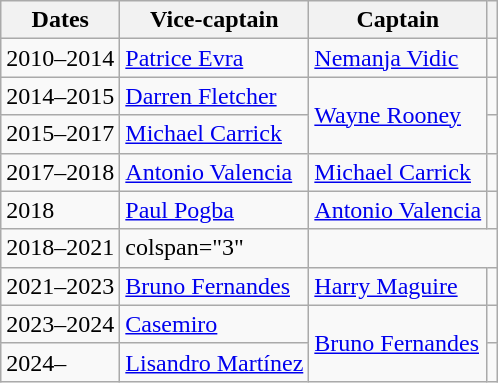<table class="wikitable plainrowheaders unsortable">
<tr>
<th scope="col">Dates</th>
<th scope="col">Vice-captain</th>
<th scope="col">Captain</th>
<th></th>
</tr>
<tr>
<td>2010–2014</td>
<td> <a href='#'>Patrice Evra</a></td>
<td> <a href='#'>Nemanja Vidic</a></td>
<td></td>
</tr>
<tr>
<td>2014–2015</td>
<td> <a href='#'>Darren Fletcher</a></td>
<td rowspan="2"> <a href='#'>Wayne Rooney</a></td>
<td></td>
</tr>
<tr>
<td>2015–2017</td>
<td> <a href='#'>Michael Carrick</a></td>
<td></td>
</tr>
<tr>
<td>2017–2018</td>
<td> <a href='#'>Antonio Valencia</a></td>
<td> <a href='#'>Michael Carrick</a></td>
<td></td>
</tr>
<tr>
<td>2018</td>
<td> <a href='#'>Paul Pogba</a></td>
<td> <a href='#'>Antonio Valencia</a></td>
<td></td>
</tr>
<tr>
<td>2018–2021</td>
<td>colspan="3"</td>
</tr>
<tr>
<td>2021–2023</td>
<td> <a href='#'>Bruno Fernandes</a></td>
<td> <a href='#'>Harry Maguire</a></td>
<td></td>
</tr>
<tr>
<td>2023–2024</td>
<td> <a href='#'>Casemiro</a></td>
<td rowspan="2"> <a href='#'>Bruno Fernandes</a></td>
<td></td>
</tr>
<tr>
<td>2024–</td>
<td> <a href='#'>Lisandro Martínez</a></td>
<td></td>
</tr>
</table>
